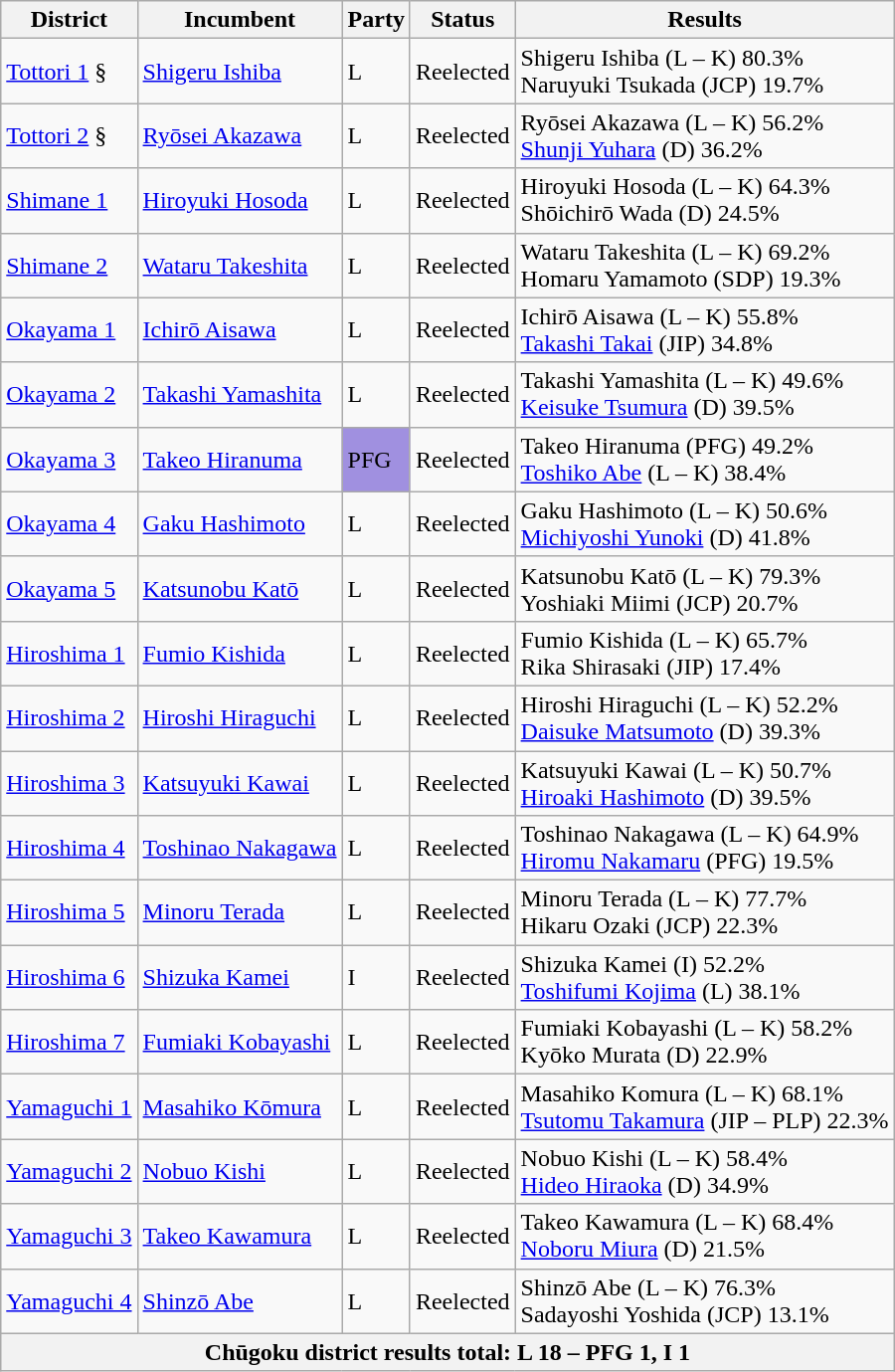<table class="wikitable">
<tr>
<th>District</th>
<th>Incumbent</th>
<th>Party</th>
<th>Status</th>
<th>Results</th>
</tr>
<tr>
<td><a href='#'>Tottori 1</a> §</td>
<td><a href='#'>Shigeru Ishiba</a></td>
<td>L</td>
<td>Reelected</td>
<td>Shigeru Ishiba (L – K) 80.3%<br>Naruyuki Tsukada (JCP) 19.7%</td>
</tr>
<tr>
<td><a href='#'>Tottori 2</a> §</td>
<td><a href='#'>Ryōsei Akazawa</a></td>
<td>L</td>
<td>Reelected</td>
<td>Ryōsei Akazawa (L – K) 56.2%<br><a href='#'>Shunji Yuhara</a> (D) 36.2%</td>
</tr>
<tr>
<td><a href='#'>Shimane 1</a></td>
<td><a href='#'>Hiroyuki Hosoda</a></td>
<td>L</td>
<td>Reelected</td>
<td>Hiroyuki Hosoda (L – K) 64.3%<br>Shōichirō Wada (D) 24.5%</td>
</tr>
<tr>
<td><a href='#'>Shimane 2</a></td>
<td><a href='#'>Wataru Takeshita</a></td>
<td>L</td>
<td>Reelected</td>
<td>Wataru Takeshita (L – K) 69.2%<br>Homaru Yamamoto (SDP) 19.3%</td>
</tr>
<tr>
<td><a href='#'>Okayama 1</a></td>
<td><a href='#'>Ichirō Aisawa</a></td>
<td>L</td>
<td>Reelected</td>
<td>Ichirō Aisawa (L – K) 55.8%<br><a href='#'>Takashi Takai</a> (JIP) 34.8%</td>
</tr>
<tr>
<td><a href='#'>Okayama 2</a></td>
<td><a href='#'>Takashi Yamashita</a></td>
<td>L</td>
<td>Reelected</td>
<td>Takashi Yamashita (L – K) 49.6%<br><a href='#'>Keisuke Tsumura</a> (D) 39.5%</td>
</tr>
<tr>
<td><a href='#'>Okayama 3</a></td>
<td><a href='#'>Takeo Hiranuma</a></td>
<td bgcolor="#A090E0">PFG</td>
<td>Reelected</td>
<td>Takeo Hiranuma (PFG) 49.2%<br><a href='#'>Toshiko Abe</a> (L – K) 38.4%</td>
</tr>
<tr>
<td><a href='#'>Okayama 4</a></td>
<td><a href='#'>Gaku Hashimoto</a></td>
<td>L</td>
<td>Reelected</td>
<td>Gaku Hashimoto (L – K) 50.6%<br><a href='#'>Michiyoshi Yunoki</a> (D) 41.8%</td>
</tr>
<tr>
<td><a href='#'>Okayama 5</a></td>
<td><a href='#'>Katsunobu Katō</a></td>
<td>L</td>
<td>Reelected</td>
<td>Katsunobu Katō (L – K) 79.3%<br>Yoshiaki Miimi (JCP) 20.7%</td>
</tr>
<tr>
<td><a href='#'>Hiroshima 1</a></td>
<td><a href='#'>Fumio Kishida</a></td>
<td>L</td>
<td>Reelected</td>
<td>Fumio Kishida (L – K) 65.7%<br>Rika Shirasaki (JIP) 17.4%</td>
</tr>
<tr>
<td><a href='#'>Hiroshima 2</a></td>
<td><a href='#'>Hiroshi Hiraguchi</a></td>
<td>L</td>
<td>Reelected</td>
<td>Hiroshi Hiraguchi (L – K) 52.2%<br><a href='#'>Daisuke Matsumoto</a> (D) 39.3%</td>
</tr>
<tr>
<td><a href='#'>Hiroshima 3</a></td>
<td><a href='#'>Katsuyuki Kawai</a></td>
<td>L</td>
<td>Reelected</td>
<td>Katsuyuki Kawai (L – K) 50.7%<br><a href='#'>Hiroaki Hashimoto</a> (D) 39.5%</td>
</tr>
<tr>
<td><a href='#'>Hiroshima 4</a></td>
<td><a href='#'>Toshinao Nakagawa</a></td>
<td>L</td>
<td>Reelected</td>
<td>Toshinao Nakagawa (L – K) 64.9%<br><a href='#'>Hiromu Nakamaru</a> (PFG) 19.5%</td>
</tr>
<tr>
<td><a href='#'>Hiroshima 5</a></td>
<td><a href='#'>Minoru Terada</a></td>
<td>L</td>
<td>Reelected</td>
<td>Minoru Terada (L – K) 77.7%<br>Hikaru Ozaki (JCP) 22.3%</td>
</tr>
<tr>
<td><a href='#'>Hiroshima 6</a></td>
<td><a href='#'>Shizuka Kamei</a></td>
<td>I</td>
<td>Reelected</td>
<td>Shizuka Kamei (I) 52.2%<br><a href='#'>Toshifumi Kojima</a> (L) 38.1%</td>
</tr>
<tr>
<td><a href='#'>Hiroshima 7</a></td>
<td><a href='#'>Fumiaki Kobayashi</a></td>
<td>L</td>
<td>Reelected</td>
<td>Fumiaki Kobayashi (L – K) 58.2%<br>Kyōko Murata (D) 22.9%</td>
</tr>
<tr>
<td><a href='#'>Yamaguchi 1</a></td>
<td><a href='#'>Masahiko Kōmura</a></td>
<td>L</td>
<td>Reelected</td>
<td>Masahiko Komura (L – K) 68.1%<br><a href='#'>Tsutomu Takamura</a> (JIP – PLP) 22.3%</td>
</tr>
<tr>
<td><a href='#'>Yamaguchi 2</a></td>
<td><a href='#'>Nobuo Kishi</a></td>
<td>L</td>
<td>Reelected</td>
<td>Nobuo Kishi (L – K) 58.4%<br><a href='#'>Hideo Hiraoka</a> (D) 34.9%</td>
</tr>
<tr>
<td><a href='#'>Yamaguchi 3</a></td>
<td><a href='#'>Takeo Kawamura</a></td>
<td>L</td>
<td>Reelected</td>
<td>Takeo Kawamura (L – K) 68.4%<br><a href='#'>Noboru Miura</a> (D) 21.5%</td>
</tr>
<tr>
<td><a href='#'>Yamaguchi 4</a></td>
<td><a href='#'>Shinzō Abe</a></td>
<td>L</td>
<td>Reelected</td>
<td>Shinzō Abe (L – K) 76.3%<br>Sadayoshi Yoshida (JCP) 13.1%</td>
</tr>
<tr>
<th colspan="5">Chūgoku district results total: L 18 – PFG 1, I 1</th>
</tr>
</table>
